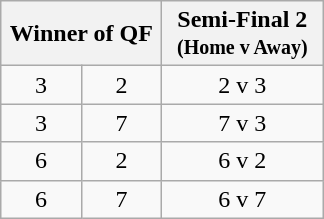<table class="wikitable" style="text-align:center">
<tr>
<th width="100" colspan=2>Winner of QF</th>
<th width="100">Semi-Final 2<br><small>(Home v Away)</small></th>
</tr>
<tr>
<td>3</td>
<td>2</td>
<td>2 v 3</td>
</tr>
<tr>
<td>3</td>
<td>7</td>
<td>7 v 3</td>
</tr>
<tr>
<td>6</td>
<td>2</td>
<td>6 v 2</td>
</tr>
<tr>
<td>6</td>
<td>7</td>
<td>6 v 7</td>
</tr>
</table>
